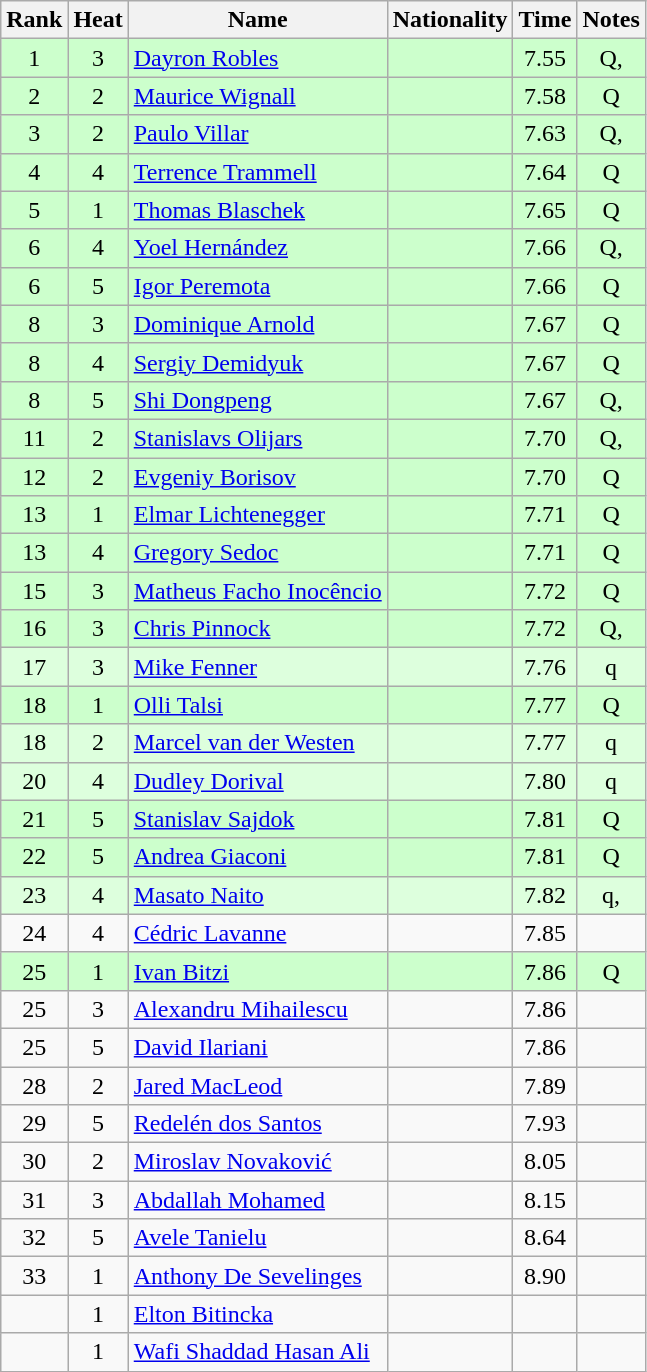<table class="wikitable sortable" style="text-align:center">
<tr>
<th>Rank</th>
<th>Heat</th>
<th>Name</th>
<th>Nationality</th>
<th>Time</th>
<th>Notes</th>
</tr>
<tr bgcolor=ccffcc>
<td>1</td>
<td>3</td>
<td align="left"><a href='#'>Dayron Robles</a></td>
<td align=left></td>
<td>7.55</td>
<td>Q, <strong></strong></td>
</tr>
<tr bgcolor=ccffcc>
<td>2</td>
<td>2</td>
<td align="left"><a href='#'>Maurice Wignall</a></td>
<td align=left></td>
<td>7.58</td>
<td>Q</td>
</tr>
<tr bgcolor=ccffcc>
<td>3</td>
<td>2</td>
<td align="left"><a href='#'>Paulo Villar</a></td>
<td align=left></td>
<td>7.63</td>
<td>Q, <strong></strong></td>
</tr>
<tr bgcolor=ccffcc>
<td>4</td>
<td>4</td>
<td align="left"><a href='#'>Terrence Trammell</a></td>
<td align=left></td>
<td>7.64</td>
<td>Q</td>
</tr>
<tr bgcolor=ccffcc>
<td>5</td>
<td>1</td>
<td align="left"><a href='#'>Thomas Blaschek</a></td>
<td align=left></td>
<td>7.65</td>
<td>Q</td>
</tr>
<tr bgcolor=ccffcc>
<td>6</td>
<td>4</td>
<td align="left"><a href='#'>Yoel Hernández</a></td>
<td align=left></td>
<td>7.66</td>
<td>Q, <strong></strong></td>
</tr>
<tr bgcolor=ccffcc>
<td>6</td>
<td>5</td>
<td align="left"><a href='#'>Igor Peremota</a></td>
<td align=left></td>
<td>7.66</td>
<td>Q</td>
</tr>
<tr bgcolor=ccffcc>
<td>8</td>
<td>3</td>
<td align="left"><a href='#'>Dominique Arnold</a></td>
<td align=left></td>
<td>7.67</td>
<td>Q</td>
</tr>
<tr bgcolor=ccffcc>
<td>8</td>
<td>4</td>
<td align="left"><a href='#'>Sergiy Demidyuk</a></td>
<td align=left></td>
<td>7.67</td>
<td>Q</td>
</tr>
<tr bgcolor=ccffcc>
<td>8</td>
<td>5</td>
<td align="left"><a href='#'>Shi Dongpeng</a></td>
<td align=left></td>
<td>7.67</td>
<td>Q, <strong></strong></td>
</tr>
<tr bgcolor=ccffcc>
<td>11</td>
<td>2</td>
<td align="left"><a href='#'>Stanislavs Olijars</a></td>
<td align=left></td>
<td>7.70</td>
<td>Q, <strong></strong></td>
</tr>
<tr bgcolor=ccffcc>
<td>12</td>
<td>2</td>
<td align="left"><a href='#'>Evgeniy Borisov</a></td>
<td align=left></td>
<td>7.70</td>
<td>Q</td>
</tr>
<tr bgcolor=ccffcc>
<td>13</td>
<td>1</td>
<td align="left"><a href='#'>Elmar Lichtenegger</a></td>
<td align=left></td>
<td>7.71</td>
<td>Q</td>
</tr>
<tr bgcolor=ccffcc>
<td>13</td>
<td>4</td>
<td align="left"><a href='#'>Gregory Sedoc</a></td>
<td align=left></td>
<td>7.71</td>
<td>Q</td>
</tr>
<tr bgcolor=ccffcc>
<td>15</td>
<td>3</td>
<td align="left"><a href='#'>Matheus Facho Inocêncio</a></td>
<td align=left></td>
<td>7.72</td>
<td>Q</td>
</tr>
<tr bgcolor=ccffcc>
<td>16</td>
<td>3</td>
<td align="left"><a href='#'>Chris Pinnock</a></td>
<td align=left></td>
<td>7.72</td>
<td>Q, <strong></strong></td>
</tr>
<tr bgcolor=ddffdd>
<td>17</td>
<td>3</td>
<td align="left"><a href='#'>Mike Fenner</a></td>
<td align=left></td>
<td>7.76</td>
<td>q</td>
</tr>
<tr bgcolor=ccffcc>
<td>18</td>
<td>1</td>
<td align="left"><a href='#'>Olli Talsi</a></td>
<td align=left></td>
<td>7.77</td>
<td>Q</td>
</tr>
<tr bgcolor=ddffdd>
<td>18</td>
<td>2</td>
<td align="left"><a href='#'>Marcel van der Westen</a></td>
<td align=left></td>
<td>7.77</td>
<td>q</td>
</tr>
<tr bgcolor=ddffdd>
<td>20</td>
<td>4</td>
<td align="left"><a href='#'>Dudley Dorival</a></td>
<td align=left></td>
<td>7.80</td>
<td>q</td>
</tr>
<tr bgcolor=ccffcc>
<td>21</td>
<td>5</td>
<td align="left"><a href='#'>Stanislav Sajdok</a></td>
<td align=left></td>
<td>7.81</td>
<td>Q</td>
</tr>
<tr bgcolor=ccffcc>
<td>22</td>
<td>5</td>
<td align="left"><a href='#'>Andrea Giaconi</a></td>
<td align=left></td>
<td>7.81</td>
<td>Q</td>
</tr>
<tr bgcolor=ddffdd>
<td>23</td>
<td>4</td>
<td align="left"><a href='#'>Masato Naito</a></td>
<td align=left></td>
<td>7.82</td>
<td>q, <strong></strong></td>
</tr>
<tr>
<td>24</td>
<td>4</td>
<td align="left"><a href='#'>Cédric Lavanne</a></td>
<td align=left></td>
<td>7.85</td>
<td></td>
</tr>
<tr bgcolor=ccffcc>
<td>25</td>
<td>1</td>
<td align="left"><a href='#'>Ivan Bitzi</a></td>
<td align=left></td>
<td>7.86</td>
<td>Q</td>
</tr>
<tr>
<td>25</td>
<td>3</td>
<td align="left"><a href='#'>Alexandru Mihailescu</a></td>
<td align=left></td>
<td>7.86</td>
<td></td>
</tr>
<tr>
<td>25</td>
<td>5</td>
<td align="left"><a href='#'>David Ilariani</a></td>
<td align=left></td>
<td>7.86</td>
<td><strong></strong></td>
</tr>
<tr>
<td>28</td>
<td>2</td>
<td align="left"><a href='#'>Jared MacLeod</a></td>
<td align=left></td>
<td>7.89</td>
<td></td>
</tr>
<tr>
<td>29</td>
<td>5</td>
<td align="left"><a href='#'>Redelén dos Santos</a></td>
<td align=left></td>
<td>7.93</td>
<td></td>
</tr>
<tr>
<td>30</td>
<td>2</td>
<td align="left"><a href='#'>Miroslav Novaković</a></td>
<td align=left></td>
<td>8.05</td>
<td></td>
</tr>
<tr>
<td>31</td>
<td>3</td>
<td align="left"><a href='#'>Abdallah Mohamed</a></td>
<td align=left></td>
<td>8.15</td>
<td><strong></strong></td>
</tr>
<tr>
<td>32</td>
<td>5</td>
<td align="left"><a href='#'>Avele Tanielu</a></td>
<td align=left></td>
<td>8.64</td>
<td><strong></strong></td>
</tr>
<tr>
<td>33</td>
<td>1</td>
<td align="left"><a href='#'>Anthony De Sevelinges</a></td>
<td align=left></td>
<td>8.90</td>
<td></td>
</tr>
<tr>
<td></td>
<td>1</td>
<td align="left"><a href='#'>Elton Bitincka</a></td>
<td align=left></td>
<td></td>
<td></td>
</tr>
<tr>
<td></td>
<td>1</td>
<td align="left"><a href='#'>Wafi Shaddad Hasan Ali</a></td>
<td align=left></td>
<td></td>
<td></td>
</tr>
</table>
